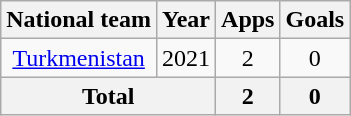<table class="wikitable" style="text-align:center">
<tr>
<th>National team</th>
<th>Year</th>
<th>Apps</th>
<th>Goals</th>
</tr>
<tr>
<td rowspan="1"><a href='#'>Turkmenistan</a></td>
<td>2021</td>
<td>2</td>
<td>0</td>
</tr>
<tr>
<th colspan=2>Total</th>
<th>2</th>
<th>0</th>
</tr>
</table>
